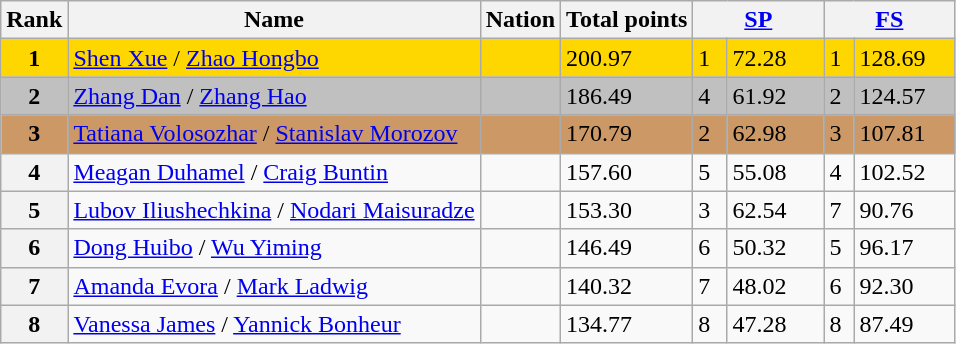<table class="wikitable sortable">
<tr>
<th>Rank</th>
<th>Name</th>
<th>Nation</th>
<th>Total points</th>
<th colspan="2" width="80px"><a href='#'>SP</a></th>
<th colspan="2" width="80px"><a href='#'>FS</a></th>
</tr>
<tr bgcolor="gold">
<td align="center"><strong>1</strong></td>
<td><a href='#'>Shen Xue</a> / <a href='#'>Zhao Hongbo</a></td>
<td></td>
<td>200.97</td>
<td>1</td>
<td>72.28</td>
<td>1</td>
<td>128.69</td>
</tr>
<tr bgcolor="silver">
<td align="center"><strong>2</strong></td>
<td><a href='#'>Zhang Dan</a> / <a href='#'>Zhang Hao</a></td>
<td></td>
<td>186.49</td>
<td>4</td>
<td>61.92</td>
<td>2</td>
<td>124.57</td>
</tr>
<tr bgcolor="cc9966">
<td align="center"><strong>3</strong></td>
<td><a href='#'>Tatiana Volosozhar</a> / <a href='#'>Stanislav Morozov</a></td>
<td></td>
<td>170.79</td>
<td>2</td>
<td>62.98</td>
<td>3</td>
<td>107.81</td>
</tr>
<tr>
<th>4</th>
<td><a href='#'>Meagan Duhamel</a> / <a href='#'>Craig Buntin</a></td>
<td></td>
<td>157.60</td>
<td>5</td>
<td>55.08</td>
<td>4</td>
<td>102.52</td>
</tr>
<tr>
<th>5</th>
<td><a href='#'>Lubov Iliushechkina</a> / <a href='#'>Nodari Maisuradze</a></td>
<td></td>
<td>153.30</td>
<td>3</td>
<td>62.54</td>
<td>7</td>
<td>90.76</td>
</tr>
<tr>
<th>6</th>
<td><a href='#'>Dong Huibo</a> / <a href='#'>Wu Yiming</a></td>
<td></td>
<td>146.49</td>
<td>6</td>
<td>50.32</td>
<td>5</td>
<td>96.17</td>
</tr>
<tr>
<th>7</th>
<td><a href='#'>Amanda Evora</a> / <a href='#'>Mark Ladwig</a></td>
<td></td>
<td>140.32</td>
<td>7</td>
<td>48.02</td>
<td>6</td>
<td>92.30</td>
</tr>
<tr>
<th>8</th>
<td><a href='#'>Vanessa James</a> / <a href='#'>Yannick Bonheur</a></td>
<td></td>
<td>134.77</td>
<td>8</td>
<td>47.28</td>
<td>8</td>
<td>87.49</td>
</tr>
</table>
